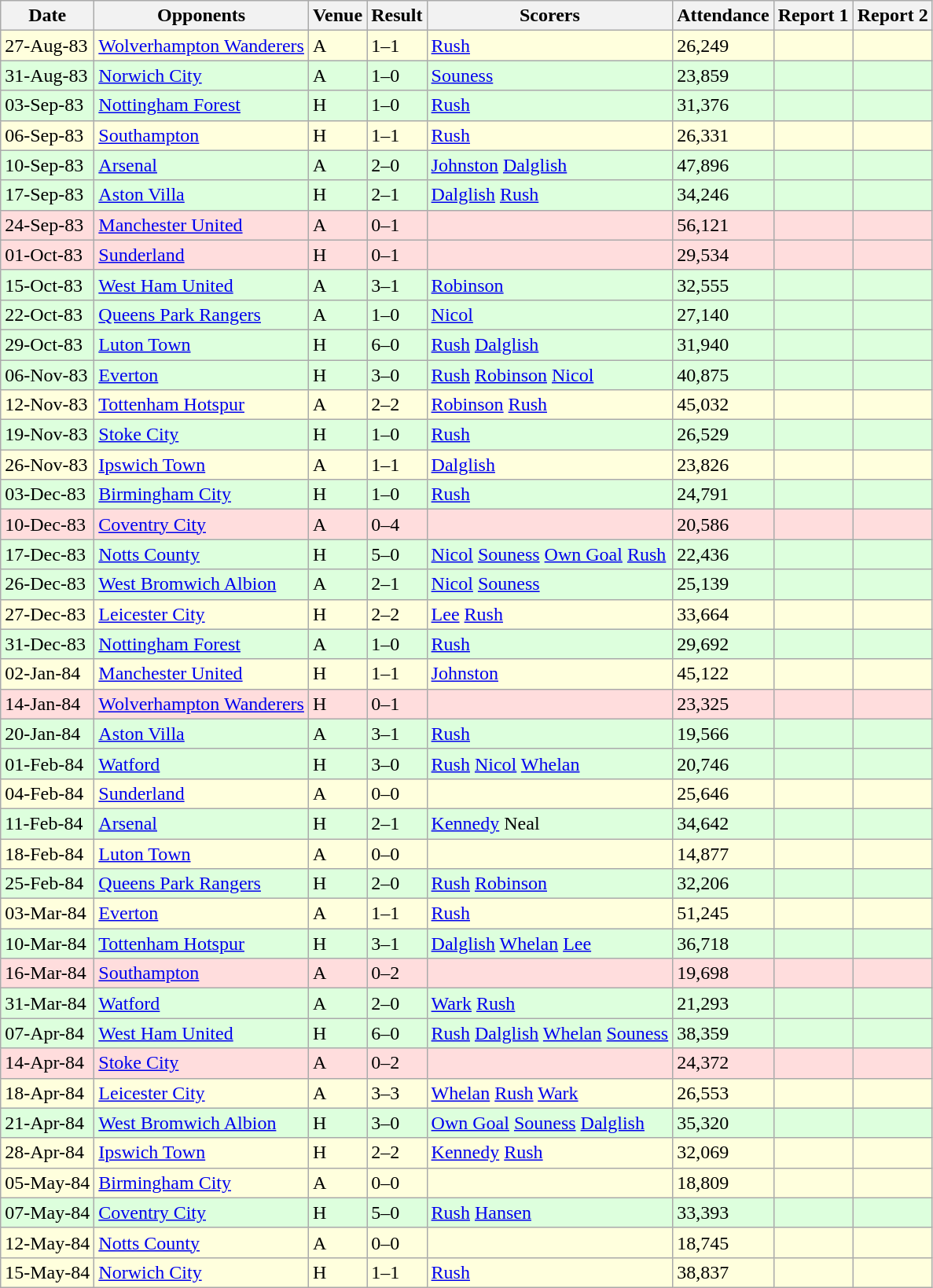<table class=wikitable>
<tr>
<th>Date</th>
<th>Opponents</th>
<th>Venue</th>
<th>Result</th>
<th>Scorers</th>
<th>Attendance</th>
<th>Report 1</th>
<th>Report 2</th>
</tr>
<tr bgcolor="#ffffdd">
<td>27-Aug-83</td>
<td><a href='#'>Wolverhampton Wanderers</a></td>
<td>A</td>
<td>1–1</td>
<td><a href='#'>Rush</a> </td>
<td>26,249</td>
<td></td>
<td></td>
</tr>
<tr bgcolor="#ddffdd">
<td>31-Aug-83</td>
<td><a href='#'>Norwich City</a></td>
<td>A</td>
<td>1–0</td>
<td><a href='#'>Souness</a> </td>
<td>23,859</td>
<td></td>
<td></td>
</tr>
<tr bgcolor="#ddffdd">
<td>03-Sep-83</td>
<td><a href='#'>Nottingham Forest</a></td>
<td>H</td>
<td>1–0</td>
<td><a href='#'>Rush</a> </td>
<td>31,376</td>
<td></td>
<td></td>
</tr>
<tr bgcolor="#ffffdd">
<td>06-Sep-83</td>
<td><a href='#'>Southampton</a></td>
<td>H</td>
<td>1–1</td>
<td><a href='#'>Rush</a> </td>
<td>26,331</td>
<td></td>
<td></td>
</tr>
<tr bgcolor="#ddffdd">
<td>10-Sep-83</td>
<td><a href='#'>Arsenal</a></td>
<td>A</td>
<td>2–0</td>
<td><a href='#'>Johnston</a>  <a href='#'>Dalglish</a> </td>
<td>47,896</td>
<td></td>
<td></td>
</tr>
<tr bgcolor="#ddffdd">
<td>17-Sep-83</td>
<td><a href='#'>Aston Villa</a></td>
<td>H</td>
<td>2–1</td>
<td><a href='#'>Dalglish</a>  <a href='#'>Rush</a> </td>
<td>34,246</td>
<td></td>
<td></td>
</tr>
<tr bgcolor="#ffdddd">
<td>24-Sep-83</td>
<td><a href='#'>Manchester United</a></td>
<td>A</td>
<td>0–1</td>
<td></td>
<td>56,121</td>
<td></td>
<td></td>
</tr>
<tr bgcolor="#ffdddd">
<td>01-Oct-83</td>
<td><a href='#'>Sunderland</a></td>
<td>H</td>
<td>0–1</td>
<td></td>
<td>29,534</td>
<td></td>
<td></td>
</tr>
<tr bgcolor="#ddffdd">
<td>15-Oct-83</td>
<td><a href='#'>West Ham United</a></td>
<td>A</td>
<td>3–1</td>
<td><a href='#'>Robinson</a> </td>
<td>32,555</td>
<td></td>
<td></td>
</tr>
<tr bgcolor="#ddffdd">
<td>22-Oct-83</td>
<td><a href='#'>Queens Park Rangers</a></td>
<td>A</td>
<td>1–0</td>
<td><a href='#'>Nicol</a> </td>
<td>27,140</td>
<td></td>
<td></td>
</tr>
<tr bgcolor="#ddffdd">
<td>29-Oct-83</td>
<td><a href='#'>Luton Town</a></td>
<td>H</td>
<td>6–0</td>
<td><a href='#'>Rush</a>  <a href='#'>Dalglish</a> </td>
<td>31,940</td>
<td></td>
<td></td>
</tr>
<tr bgcolor="#ddffdd">
<td>06-Nov-83</td>
<td><a href='#'>Everton</a></td>
<td>H</td>
<td>3–0</td>
<td><a href='#'>Rush</a>  <a href='#'>Robinson</a>  <a href='#'>Nicol</a> </td>
<td>40,875</td>
<td></td>
<td></td>
</tr>
<tr bgcolor="#ffffdd">
<td>12-Nov-83</td>
<td><a href='#'>Tottenham Hotspur</a></td>
<td>A</td>
<td>2–2</td>
<td><a href='#'>Robinson</a>  <a href='#'>Rush</a> </td>
<td>45,032</td>
<td></td>
<td></td>
</tr>
<tr bgcolor="#ddffdd">
<td>19-Nov-83</td>
<td><a href='#'>Stoke City</a></td>
<td>H</td>
<td>1–0</td>
<td><a href='#'>Rush</a> </td>
<td>26,529</td>
<td></td>
<td></td>
</tr>
<tr bgcolor="#ffffdd">
<td>26-Nov-83</td>
<td><a href='#'>Ipswich Town</a></td>
<td>A</td>
<td>1–1</td>
<td><a href='#'>Dalglish</a> </td>
<td>23,826</td>
<td></td>
<td></td>
</tr>
<tr bgcolor="#ddffdd">
<td>03-Dec-83</td>
<td><a href='#'>Birmingham City</a></td>
<td>H</td>
<td>1–0</td>
<td><a href='#'>Rush</a> </td>
<td>24,791</td>
<td></td>
<td></td>
</tr>
<tr bgcolor="#ffdddd">
<td>10-Dec-83</td>
<td><a href='#'>Coventry City</a></td>
<td>A</td>
<td>0–4</td>
<td></td>
<td>20,586</td>
<td></td>
<td></td>
</tr>
<tr bgcolor="#ddffdd">
<td>17-Dec-83</td>
<td><a href='#'>Notts County</a></td>
<td>H</td>
<td>5–0</td>
<td><a href='#'>Nicol</a>  <a href='#'>Souness</a>  <a href='#'>Own Goal</a>  <a href='#'>Rush</a> </td>
<td>22,436</td>
<td></td>
<td></td>
</tr>
<tr bgcolor="#ddffdd">
<td>26-Dec-83</td>
<td><a href='#'>West Bromwich Albion</a></td>
<td>A</td>
<td>2–1</td>
<td><a href='#'>Nicol</a>  <a href='#'>Souness</a> </td>
<td>25,139</td>
<td></td>
<td></td>
</tr>
<tr bgcolor="#ffffdd">
<td>27-Dec-83</td>
<td><a href='#'>Leicester City</a></td>
<td>H</td>
<td>2–2</td>
<td><a href='#'>Lee</a>  <a href='#'>Rush</a> </td>
<td>33,664</td>
<td></td>
<td></td>
</tr>
<tr bgcolor="#ddffdd">
<td>31-Dec-83</td>
<td><a href='#'>Nottingham Forest</a></td>
<td>A</td>
<td>1–0</td>
<td><a href='#'>Rush</a> </td>
<td>29,692</td>
<td></td>
<td></td>
</tr>
<tr bgcolor="#ffffdd">
<td>02-Jan-84</td>
<td><a href='#'>Manchester United</a></td>
<td>H</td>
<td>1–1</td>
<td><a href='#'>Johnston</a> </td>
<td>45,122</td>
<td></td>
<td></td>
</tr>
<tr bgcolor="#ffdddd">
<td>14-Jan-84</td>
<td><a href='#'>Wolverhampton Wanderers</a></td>
<td>H</td>
<td>0–1</td>
<td></td>
<td>23,325</td>
<td></td>
<td></td>
</tr>
<tr bgcolor="#ddffdd">
<td>20-Jan-84</td>
<td><a href='#'>Aston Villa</a></td>
<td>A</td>
<td>3–1</td>
<td><a href='#'>Rush</a> </td>
<td>19,566</td>
<td></td>
<td></td>
</tr>
<tr bgcolor="#ddffdd">
<td>01-Feb-84</td>
<td><a href='#'>Watford</a></td>
<td>H</td>
<td>3–0</td>
<td><a href='#'>Rush</a>  <a href='#'>Nicol</a>  <a href='#'>Whelan</a> </td>
<td>20,746</td>
<td></td>
<td></td>
</tr>
<tr bgcolor="#ffffdd">
<td>04-Feb-84</td>
<td><a href='#'>Sunderland</a></td>
<td>A</td>
<td>0–0</td>
<td></td>
<td>25,646</td>
<td></td>
<td></td>
</tr>
<tr bgcolor="#ddffdd">
<td>11-Feb-84</td>
<td><a href='#'>Arsenal</a></td>
<td>H</td>
<td>2–1</td>
<td><a href='#'>Kennedy</a>  Neal </td>
<td>34,642</td>
<td></td>
<td></td>
</tr>
<tr bgcolor="#ffffdd">
<td>18-Feb-84</td>
<td><a href='#'>Luton Town</a></td>
<td>A</td>
<td>0–0</td>
<td></td>
<td>14,877</td>
<td></td>
<td></td>
</tr>
<tr bgcolor="#ddffdd">
<td>25-Feb-84</td>
<td><a href='#'>Queens Park Rangers</a></td>
<td>H</td>
<td>2–0</td>
<td><a href='#'>Rush</a>  <a href='#'>Robinson</a> </td>
<td>32,206</td>
<td></td>
<td></td>
</tr>
<tr bgcolor="#ffffdd">
<td>03-Mar-84</td>
<td><a href='#'>Everton</a></td>
<td>A</td>
<td>1–1</td>
<td><a href='#'>Rush</a> </td>
<td>51,245</td>
<td></td>
<td></td>
</tr>
<tr bgcolor="#ddffdd">
<td>10-Mar-84</td>
<td><a href='#'>Tottenham Hotspur</a></td>
<td>H</td>
<td>3–1</td>
<td><a href='#'>Dalglish</a>  <a href='#'>Whelan</a>  <a href='#'>Lee</a> </td>
<td>36,718</td>
<td></td>
<td></td>
</tr>
<tr bgcolor="#ffdddd">
<td>16-Mar-84</td>
<td><a href='#'>Southampton</a></td>
<td>A</td>
<td>0–2</td>
<td></td>
<td>19,698</td>
<td></td>
<td></td>
</tr>
<tr bgcolor="#ddffdd">
<td>31-Mar-84</td>
<td><a href='#'>Watford</a></td>
<td>A</td>
<td>2–0</td>
<td><a href='#'>Wark</a>  <a href='#'>Rush</a> </td>
<td>21,293</td>
<td></td>
<td></td>
</tr>
<tr bgcolor="#ddffdd">
<td>07-Apr-84</td>
<td><a href='#'>West Ham United</a></td>
<td>H</td>
<td>6–0</td>
<td><a href='#'>Rush</a>  <a href='#'>Dalglish</a>  <a href='#'>Whelan</a>  <a href='#'>Souness</a> </td>
<td>38,359</td>
<td></td>
<td></td>
</tr>
<tr bgcolor="#ffdddd">
<td>14-Apr-84</td>
<td><a href='#'>Stoke City</a></td>
<td>A</td>
<td>0–2</td>
<td></td>
<td>24,372</td>
<td></td>
<td></td>
</tr>
<tr bgcolor="#ffffdd">
<td>18-Apr-84</td>
<td><a href='#'>Leicester City</a></td>
<td>A</td>
<td>3–3</td>
<td><a href='#'>Whelan</a>  <a href='#'>Rush</a>  <a href='#'>Wark</a> </td>
<td>26,553</td>
<td></td>
<td></td>
</tr>
<tr bgcolor="#ddffdd">
<td>21-Apr-84</td>
<td><a href='#'>West Bromwich Albion</a></td>
<td>H</td>
<td>3–0</td>
<td><a href='#'>Own Goal</a>  <a href='#'>Souness</a>  <a href='#'>Dalglish</a> </td>
<td>35,320</td>
<td></td>
<td></td>
</tr>
<tr bgcolor="#ffffdd">
<td>28-Apr-84</td>
<td><a href='#'>Ipswich Town</a></td>
<td>H</td>
<td>2–2</td>
<td><a href='#'>Kennedy</a>  <a href='#'>Rush</a> </td>
<td>32,069</td>
<td></td>
<td></td>
</tr>
<tr bgcolor="#ffffdd">
<td>05-May-84</td>
<td><a href='#'>Birmingham City</a></td>
<td>A</td>
<td>0–0</td>
<td></td>
<td>18,809</td>
<td></td>
<td></td>
</tr>
<tr bgcolor="#ddffdd">
<td>07-May-84</td>
<td><a href='#'>Coventry City</a></td>
<td>H</td>
<td>5–0</td>
<td><a href='#'>Rush</a>  <a href='#'>Hansen</a> </td>
<td>33,393</td>
<td></td>
<td></td>
</tr>
<tr bgcolor="#ffffdd">
<td>12-May-84</td>
<td><a href='#'>Notts County</a></td>
<td>A</td>
<td>0–0</td>
<td></td>
<td>18,745</td>
<td></td>
<td></td>
</tr>
<tr bgcolor="#ffffdd">
<td>15-May-84</td>
<td><a href='#'>Norwich City</a></td>
<td>H</td>
<td>1–1</td>
<td><a href='#'>Rush</a> </td>
<td>38,837</td>
<td></td>
<td></td>
</tr>
</table>
